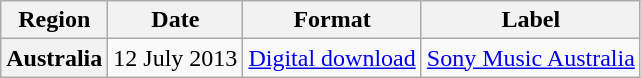<table class="wikitable plainrowheaders">
<tr>
<th scope="col">Region</th>
<th scope="col">Date</th>
<th scope="col">Format</th>
<th scope="col">Label</th>
</tr>
<tr>
<th scope="row">Australia</th>
<td>12 July 2013</td>
<td><a href='#'>Digital download</a></td>
<td><a href='#'>Sony Music Australia</a></td>
</tr>
</table>
